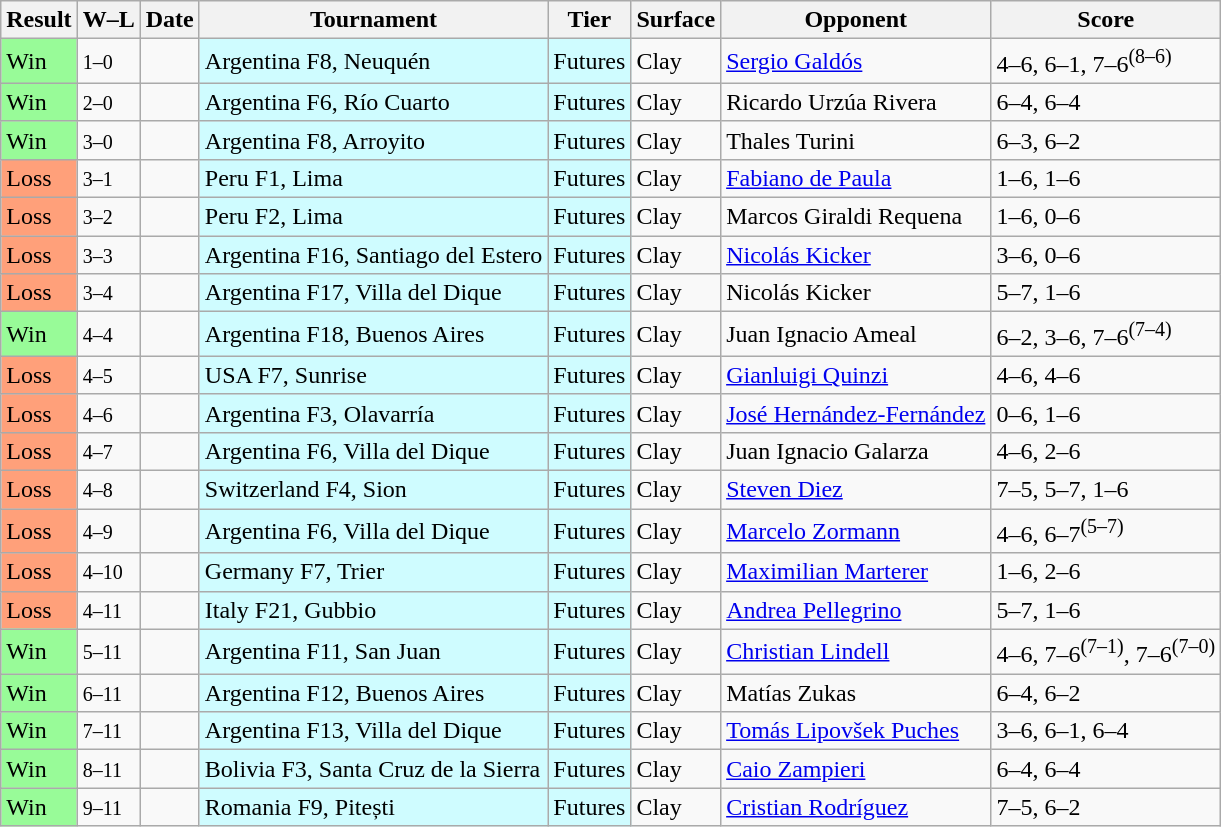<table class="sortable wikitable nowrap">
<tr>
<th>Result</th>
<th class="unsortable">W–L</th>
<th>Date</th>
<th>Tournament</th>
<th>Tier</th>
<th>Surface</th>
<th>Opponent</th>
<th class="unsortable">Score</th>
</tr>
<tr>
<td bgcolor=98FB98>Win</td>
<td><small>1–0</small></td>
<td></td>
<td style="background:#cffcff;">Argentina F8, Neuquén</td>
<td style="background:#cffcff;">Futures</td>
<td>Clay</td>
<td> <a href='#'>Sergio Galdós</a></td>
<td>4–6, 6–1, 7–6<sup>(8–6)</sup></td>
</tr>
<tr>
<td bgcolor=98FB98>Win</td>
<td><small>2–0</small></td>
<td></td>
<td style="background:#cffcff;">Argentina F6, Río Cuarto</td>
<td style="background:#cffcff;">Futures</td>
<td>Clay</td>
<td> Ricardo Urzúa Rivera</td>
<td>6–4, 6–4</td>
</tr>
<tr>
<td bgcolor=98FB98>Win</td>
<td><small>3–0</small></td>
<td></td>
<td style="background:#cffcff;">Argentina F8, Arroyito</td>
<td style="background:#cffcff;">Futures</td>
<td>Clay</td>
<td> Thales Turini</td>
<td>6–3, 6–2</td>
</tr>
<tr>
<td bgcolor=FFA07A>Loss</td>
<td><small>3–1</small></td>
<td></td>
<td style="background:#cffcff;">Peru F1, Lima</td>
<td style="background:#cffcff;">Futures</td>
<td>Clay</td>
<td> <a href='#'>Fabiano de Paula</a></td>
<td>1–6, 1–6</td>
</tr>
<tr>
<td bgcolor=FFA07A>Loss</td>
<td><small>3–2</small></td>
<td></td>
<td style="background:#cffcff;">Peru F2, Lima</td>
<td style="background:#cffcff;">Futures</td>
<td>Clay</td>
<td> Marcos Giraldi Requena</td>
<td>1–6, 0–6</td>
</tr>
<tr>
<td bgcolor=FFA07A>Loss</td>
<td><small>3–3</small></td>
<td></td>
<td style="background:#cffcff;">Argentina F16, Santiago del Estero</td>
<td style="background:#cffcff;">Futures</td>
<td>Clay</td>
<td> <a href='#'>Nicolás Kicker</a></td>
<td>3–6, 0–6</td>
</tr>
<tr>
<td bgcolor=FFA07A>Loss</td>
<td><small>3–4</small></td>
<td></td>
<td style="background:#cffcff;">Argentina F17, Villa del Dique</td>
<td style="background:#cffcff;">Futures</td>
<td>Clay</td>
<td> Nicolás Kicker</td>
<td>5–7, 1–6</td>
</tr>
<tr>
<td bgcolor=98FB98>Win</td>
<td><small>4–4</small></td>
<td></td>
<td style="background:#cffcff;">Argentina F18, Buenos Aires</td>
<td style="background:#cffcff;">Futures</td>
<td>Clay</td>
<td> Juan Ignacio Ameal</td>
<td>6–2, 3–6, 7–6<sup>(7–4)</sup></td>
</tr>
<tr>
<td bgcolor=FFA07A>Loss</td>
<td><small>4–5</small></td>
<td></td>
<td style="background:#cffcff;">USA F7, Sunrise</td>
<td style="background:#cffcff;">Futures</td>
<td>Clay</td>
<td> <a href='#'>Gianluigi Quinzi</a></td>
<td>4–6, 4–6</td>
</tr>
<tr>
<td bgcolor=FFA07A>Loss</td>
<td><small>4–6</small></td>
<td></td>
<td style="background:#cffcff;">Argentina F3, Olavarría</td>
<td style="background:#cffcff;">Futures</td>
<td>Clay</td>
<td> <a href='#'>José Hernández-Fernández</a></td>
<td>0–6, 1–6</td>
</tr>
<tr>
<td bgcolor=FFA07A>Loss</td>
<td><small>4–7</small></td>
<td></td>
<td style="background:#cffcff;">Argentina F6, Villa del Dique</td>
<td style="background:#cffcff;">Futures</td>
<td>Clay</td>
<td> Juan Ignacio Galarza</td>
<td>4–6, 2–6</td>
</tr>
<tr>
<td bgcolor=FFA07A>Loss</td>
<td><small>4–8</small></td>
<td></td>
<td style="background:#cffcff;">Switzerland F4, Sion</td>
<td style="background:#cffcff;">Futures</td>
<td>Clay</td>
<td> <a href='#'>Steven Diez</a></td>
<td>7–5, 5–7, 1–6</td>
</tr>
<tr>
<td bgcolor=FFA07A>Loss</td>
<td><small>4–9</small></td>
<td></td>
<td style="background:#cffcff;">Argentina F6, Villa del Dique</td>
<td style="background:#cffcff;">Futures</td>
<td>Clay</td>
<td> <a href='#'>Marcelo Zormann</a></td>
<td>4–6, 6–7<sup>(5–7)</sup></td>
</tr>
<tr>
<td bgcolor=FFA07A>Loss</td>
<td><small>4–10</small></td>
<td></td>
<td style="background:#cffcff;">Germany F7, Trier</td>
<td style="background:#cffcff;">Futures</td>
<td>Clay</td>
<td> <a href='#'>Maximilian Marterer</a></td>
<td>1–6, 2–6</td>
</tr>
<tr>
<td bgcolor=FFA07A>Loss</td>
<td><small>4–11</small></td>
<td></td>
<td style="background:#cffcff;">Italy F21, Gubbio</td>
<td style="background:#cffcff;">Futures</td>
<td>Clay</td>
<td> <a href='#'>Andrea Pellegrino</a></td>
<td>5–7, 1–6</td>
</tr>
<tr>
<td bgcolor=98FB98>Win</td>
<td><small>5–11</small></td>
<td></td>
<td style="background:#cffcff;">Argentina F11, San Juan</td>
<td style="background:#cffcff;">Futures</td>
<td>Clay</td>
<td> <a href='#'>Christian Lindell</a></td>
<td>4–6, 7–6<sup>(7–1)</sup>, 7–6<sup>(7–0)</sup></td>
</tr>
<tr>
<td bgcolor=98FB98>Win</td>
<td><small>6–11</small></td>
<td></td>
<td style="background:#cffcff;">Argentina F12, Buenos Aires</td>
<td style="background:#cffcff;">Futures</td>
<td>Clay</td>
<td> Matías Zukas</td>
<td>6–4, 6–2</td>
</tr>
<tr>
<td bgcolor=98FB98>Win</td>
<td><small>7–11</small></td>
<td></td>
<td style="background:#cffcff;">Argentina F13, Villa del Dique</td>
<td style="background:#cffcff;">Futures</td>
<td>Clay</td>
<td> <a href='#'>Tomás Lipovšek Puches</a></td>
<td>3–6, 6–1, 6–4</td>
</tr>
<tr>
<td bgcolor=98FB98>Win</td>
<td><small>8–11</small></td>
<td></td>
<td style="background:#cffcff;">Bolivia F3, Santa Cruz de la Sierra</td>
<td style="background:#cffcff;">Futures</td>
<td>Clay</td>
<td> <a href='#'>Caio Zampieri</a></td>
<td>6–4, 6–4</td>
</tr>
<tr>
<td bgcolor=98FB98>Win</td>
<td><small>9–11</small></td>
<td></td>
<td style="background:#cffcff;">Romania F9, Pitești</td>
<td style="background:#cffcff;">Futures</td>
<td>Clay</td>
<td> <a href='#'>Cristian Rodríguez</a></td>
<td>7–5, 6–2</td>
</tr>
</table>
